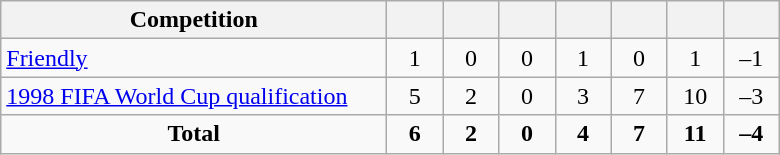<table class="wikitable" style="text-align: center;">
<tr>
<th width=250>Competition</th>
<th width=30></th>
<th width=30></th>
<th width=30></th>
<th width=30></th>
<th width=30></th>
<th width=30></th>
<th width=30></th>
</tr>
<tr>
<td align=left><a href='#'>Friendly</a></td>
<td>1</td>
<td>0</td>
<td>0</td>
<td>1</td>
<td>0</td>
<td>1</td>
<td>–1</td>
</tr>
<tr>
<td align=left><a href='#'>1998 FIFA World Cup qualification</a></td>
<td>5</td>
<td>2</td>
<td>0</td>
<td>3</td>
<td>7</td>
<td>10</td>
<td>–3</td>
</tr>
<tr>
<td><strong>Total</strong></td>
<td><strong>6</strong></td>
<td><strong>2</strong></td>
<td><strong>0</strong></td>
<td><strong>4</strong></td>
<td><strong>7</strong></td>
<td><strong>11</strong></td>
<td><strong>–4</strong></td>
</tr>
</table>
